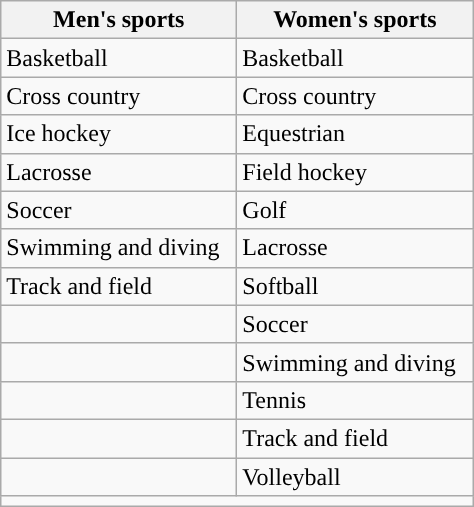<table class="wikitable"; style= "text-align: ">
<tr>
<th width=150px>Men's sports</th>
<th width=150px>Women's sports</th>
</tr>
<tr>
<td>Basketball</td>
<td>Basketball</td>
</tr>
<tr>
<td>Cross country</td>
<td>Cross country</td>
</tr>
<tr>
<td>Ice hockey</td>
<td>Equestrian</td>
</tr>
<tr>
<td>Lacrosse</td>
<td>Field hockey</td>
</tr>
<tr>
<td>Soccer</td>
<td>Golf</td>
</tr>
<tr>
<td>Swimming and diving</td>
<td>Lacrosse</td>
</tr>
<tr>
<td>Track and field</td>
<td>Softball</td>
</tr>
<tr>
<td></td>
<td>Soccer</td>
</tr>
<tr>
<td></td>
<td>Swimming and diving</td>
</tr>
<tr>
<td></td>
<td>Tennis</td>
</tr>
<tr>
<td></td>
<td>Track and field</td>
</tr>
<tr>
<td></td>
<td>Volleyball</td>
</tr>
<tr>
<td colspan=2></td>
</tr>
</table>
